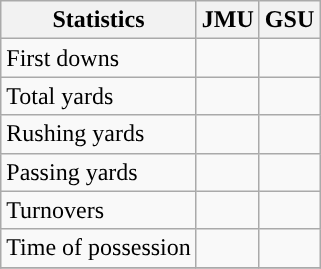<table class="wikitable" style="float: left;">
<tr>
<th>Statistics</th>
<th>JMU</th>
<th>GSU</th>
</tr>
<tr>
<td>First downs</td>
<td></td>
<td></td>
</tr>
<tr>
<td>Total yards</td>
<td></td>
<td></td>
</tr>
<tr>
<td>Rushing yards</td>
<td></td>
<td></td>
</tr>
<tr>
<td>Passing yards</td>
<td></td>
<td></td>
</tr>
<tr>
<td>Turnovers</td>
<td></td>
<td></td>
</tr>
<tr>
<td>Time of possession</td>
<td></td>
<td></td>
</tr>
<tr>
</tr>
</table>
